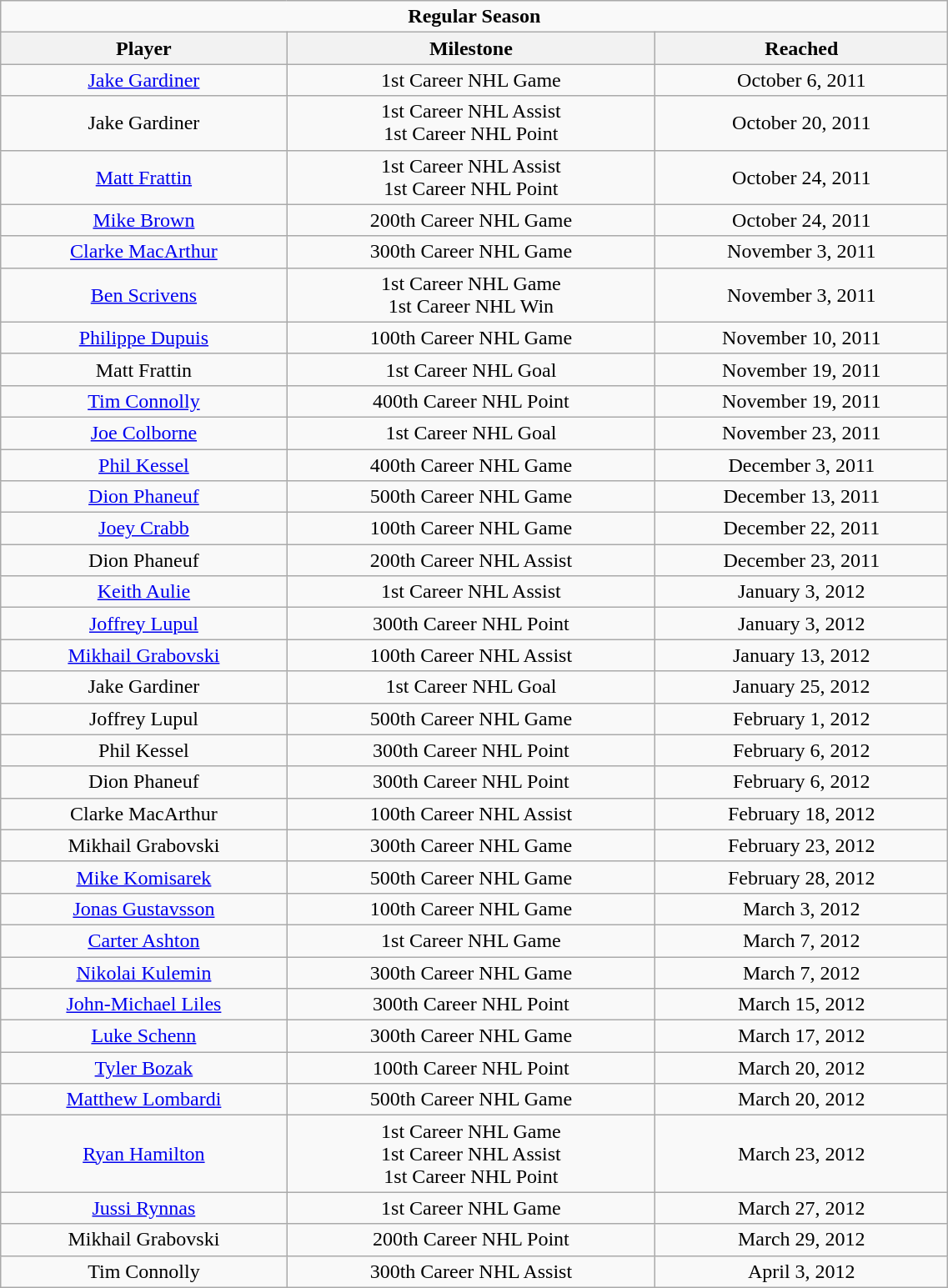<table class="wikitable" style="width:60%; text-align:center;">
<tr>
<td colspan="10" style="text-align:center;"><strong>Regular Season</strong></td>
</tr>
<tr>
<th>Player</th>
<th>Milestone</th>
<th>Reached</th>
</tr>
<tr>
<td><a href='#'>Jake Gardiner</a></td>
<td>1st Career NHL Game</td>
<td>October 6, 2011</td>
</tr>
<tr>
<td>Jake Gardiner</td>
<td>1st Career NHL Assist<br>1st Career NHL Point</td>
<td>October 20, 2011</td>
</tr>
<tr>
<td><a href='#'>Matt Frattin</a></td>
<td>1st Career NHL Assist<br>1st Career NHL Point</td>
<td>October 24, 2011</td>
</tr>
<tr>
<td><a href='#'>Mike Brown</a></td>
<td>200th Career NHL Game</td>
<td>October 24, 2011</td>
</tr>
<tr>
<td><a href='#'>Clarke MacArthur</a></td>
<td>300th Career NHL Game</td>
<td>November 3, 2011</td>
</tr>
<tr>
<td><a href='#'>Ben Scrivens</a></td>
<td>1st Career NHL Game<br>1st Career NHL Win</td>
<td>November 3, 2011</td>
</tr>
<tr>
<td><a href='#'>Philippe Dupuis</a></td>
<td>100th Career NHL Game</td>
<td>November 10, 2011</td>
</tr>
<tr>
<td>Matt Frattin</td>
<td>1st Career NHL Goal</td>
<td>November 19, 2011</td>
</tr>
<tr>
<td><a href='#'>Tim Connolly</a></td>
<td>400th Career NHL Point</td>
<td>November 19, 2011</td>
</tr>
<tr>
<td><a href='#'>Joe Colborne</a></td>
<td>1st Career NHL Goal</td>
<td>November 23, 2011</td>
</tr>
<tr>
<td><a href='#'>Phil Kessel</a></td>
<td>400th Career NHL Game</td>
<td>December 3, 2011</td>
</tr>
<tr>
<td><a href='#'>Dion Phaneuf</a></td>
<td>500th Career NHL Game</td>
<td>December 13, 2011</td>
</tr>
<tr>
<td><a href='#'>Joey Crabb</a></td>
<td>100th Career NHL Game</td>
<td>December 22, 2011</td>
</tr>
<tr>
<td>Dion Phaneuf</td>
<td>200th Career NHL Assist</td>
<td>December 23, 2011</td>
</tr>
<tr>
<td><a href='#'>Keith Aulie</a></td>
<td>1st Career NHL Assist</td>
<td>January 3, 2012</td>
</tr>
<tr>
<td><a href='#'>Joffrey Lupul</a></td>
<td>300th Career NHL Point</td>
<td>January 3, 2012</td>
</tr>
<tr>
<td><a href='#'>Mikhail Grabovski</a></td>
<td>100th Career NHL Assist</td>
<td>January 13, 2012</td>
</tr>
<tr>
<td>Jake Gardiner</td>
<td>1st Career NHL Goal</td>
<td>January 25, 2012</td>
</tr>
<tr>
<td>Joffrey Lupul</td>
<td>500th Career NHL Game</td>
<td>February 1, 2012</td>
</tr>
<tr>
<td>Phil Kessel</td>
<td>300th Career NHL Point</td>
<td>February 6, 2012</td>
</tr>
<tr>
<td>Dion Phaneuf</td>
<td>300th Career NHL Point</td>
<td>February 6, 2012</td>
</tr>
<tr>
<td>Clarke MacArthur</td>
<td>100th Career NHL Assist</td>
<td>February 18, 2012</td>
</tr>
<tr>
<td>Mikhail Grabovski</td>
<td>300th Career NHL Game</td>
<td>February 23, 2012</td>
</tr>
<tr>
<td><a href='#'>Mike Komisarek</a></td>
<td>500th Career NHL Game</td>
<td>February 28, 2012</td>
</tr>
<tr>
<td><a href='#'>Jonas Gustavsson</a></td>
<td>100th Career NHL Game</td>
<td>March 3, 2012</td>
</tr>
<tr>
<td><a href='#'>Carter Ashton</a></td>
<td>1st Career NHL Game</td>
<td>March 7, 2012</td>
</tr>
<tr>
<td><a href='#'>Nikolai Kulemin</a></td>
<td>300th Career NHL Game</td>
<td>March 7, 2012</td>
</tr>
<tr>
<td><a href='#'>John-Michael Liles</a></td>
<td>300th Career NHL Point</td>
<td>March 15, 2012</td>
</tr>
<tr>
<td><a href='#'>Luke Schenn</a></td>
<td>300th Career NHL Game</td>
<td>March 17, 2012</td>
</tr>
<tr>
<td><a href='#'>Tyler Bozak</a></td>
<td>100th Career NHL Point</td>
<td>March 20, 2012</td>
</tr>
<tr>
<td><a href='#'>Matthew Lombardi</a></td>
<td>500th Career NHL Game</td>
<td>March 20, 2012</td>
</tr>
<tr>
<td><a href='#'>Ryan Hamilton</a></td>
<td>1st Career NHL Game<br>1st Career NHL Assist<br>1st Career NHL Point</td>
<td>March 23, 2012</td>
</tr>
<tr>
<td><a href='#'>Jussi Rynnas</a></td>
<td>1st Career NHL Game</td>
<td>March 27, 2012</td>
</tr>
<tr>
<td>Mikhail Grabovski</td>
<td>200th Career NHL Point</td>
<td>March 29, 2012</td>
</tr>
<tr>
<td>Tim Connolly</td>
<td>300th Career NHL Assist</td>
<td>April 3, 2012</td>
</tr>
</table>
